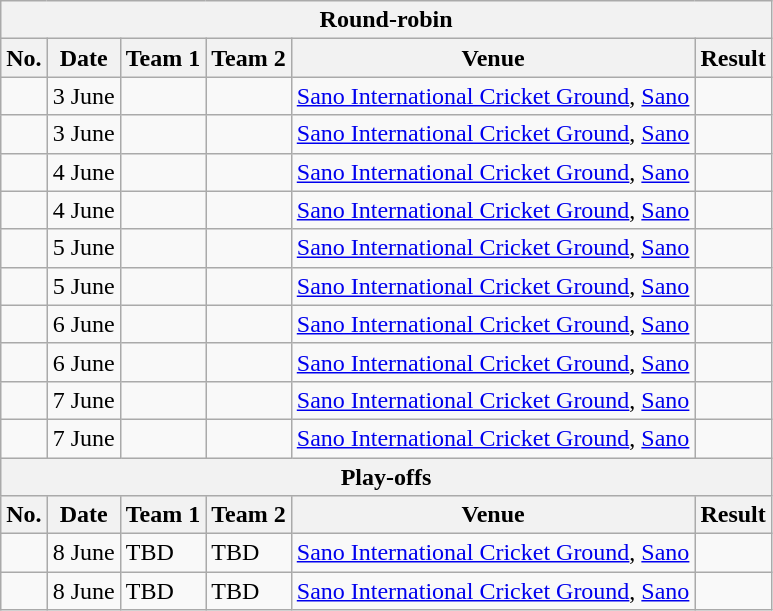<table class="wikitable">
<tr>
<th colspan="6">Round-robin</th>
</tr>
<tr>
<th>No.</th>
<th>Date</th>
<th>Team 1</th>
<th>Team 2</th>
<th>Venue</th>
<th>Result</th>
</tr>
<tr>
<td></td>
<td>3 June</td>
<td></td>
<td></td>
<td><a href='#'>Sano International Cricket Ground</a>, <a href='#'>Sano</a></td>
<td></td>
</tr>
<tr>
<td></td>
<td>3 June</td>
<td></td>
<td></td>
<td><a href='#'>Sano International Cricket Ground</a>, <a href='#'>Sano</a></td>
<td></td>
</tr>
<tr>
<td></td>
<td>4 June</td>
<td></td>
<td></td>
<td><a href='#'>Sano International Cricket Ground</a>, <a href='#'>Sano</a></td>
<td></td>
</tr>
<tr>
<td></td>
<td>4 June</td>
<td></td>
<td></td>
<td><a href='#'>Sano International Cricket Ground</a>, <a href='#'>Sano</a></td>
<td></td>
</tr>
<tr>
<td></td>
<td>5 June</td>
<td></td>
<td></td>
<td><a href='#'>Sano International Cricket Ground</a>, <a href='#'>Sano</a></td>
<td></td>
</tr>
<tr>
<td></td>
<td>5 June</td>
<td></td>
<td></td>
<td><a href='#'>Sano International Cricket Ground</a>, <a href='#'>Sano</a></td>
<td></td>
</tr>
<tr>
<td></td>
<td>6 June</td>
<td></td>
<td></td>
<td><a href='#'>Sano International Cricket Ground</a>, <a href='#'>Sano</a></td>
<td></td>
</tr>
<tr>
<td></td>
<td>6 June</td>
<td></td>
<td></td>
<td><a href='#'>Sano International Cricket Ground</a>, <a href='#'>Sano</a></td>
<td></td>
</tr>
<tr>
<td></td>
<td>7 June</td>
<td></td>
<td></td>
<td><a href='#'>Sano International Cricket Ground</a>, <a href='#'>Sano</a></td>
<td></td>
</tr>
<tr>
<td></td>
<td>7 June</td>
<td></td>
<td></td>
<td><a href='#'>Sano International Cricket Ground</a>, <a href='#'>Sano</a></td>
<td></td>
</tr>
<tr>
<th colspan="6">Play-offs</th>
</tr>
<tr>
<th>No.</th>
<th>Date</th>
<th>Team 1</th>
<th>Team 2</th>
<th>Venue</th>
<th>Result</th>
</tr>
<tr>
<td></td>
<td>8 June</td>
<td>TBD</td>
<td>TBD</td>
<td><a href='#'>Sano International Cricket Ground</a>, <a href='#'>Sano</a></td>
<td></td>
</tr>
<tr>
<td></td>
<td>8 June</td>
<td>TBD</td>
<td>TBD</td>
<td><a href='#'>Sano International Cricket Ground</a>, <a href='#'>Sano</a></td>
<td></td>
</tr>
</table>
